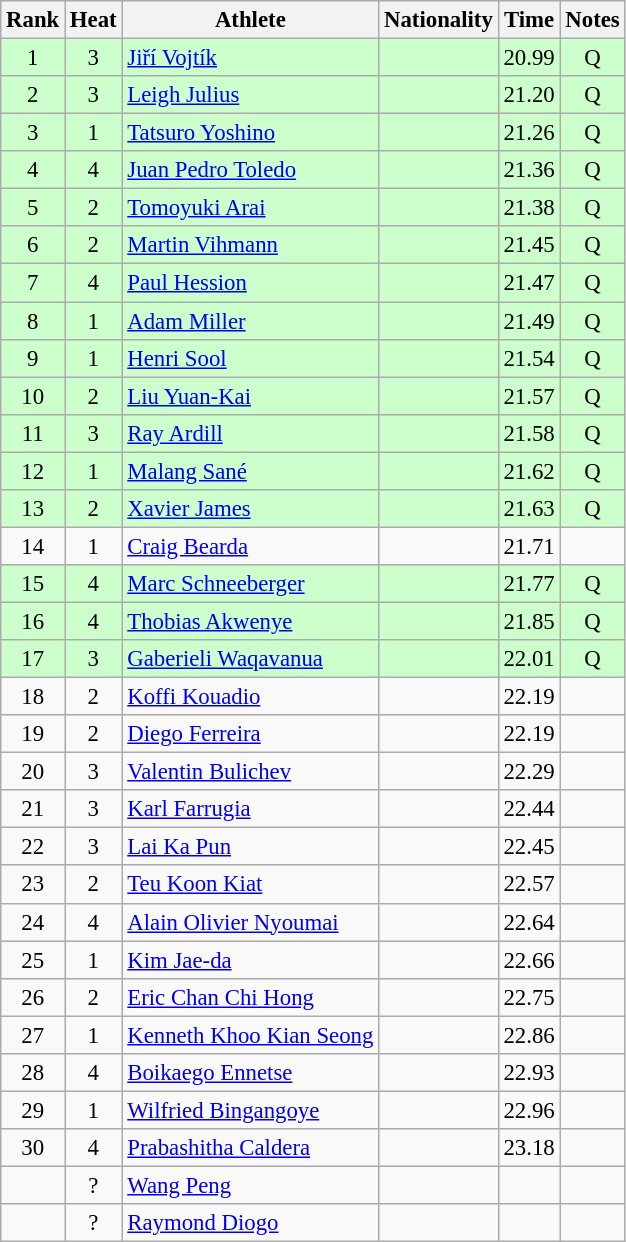<table class="wikitable sortable" style="text-align:center;font-size:95%">
<tr>
<th>Rank</th>
<th>Heat</th>
<th>Athlete</th>
<th>Nationality</th>
<th>Time</th>
<th>Notes</th>
</tr>
<tr bgcolor=ccffcc>
<td>1</td>
<td>3</td>
<td align="left"><a href='#'>Jiří Vojtík</a></td>
<td align=left></td>
<td>20.99</td>
<td>Q</td>
</tr>
<tr bgcolor=ccffcc>
<td>2</td>
<td>3</td>
<td align="left"><a href='#'>Leigh Julius</a></td>
<td align=left></td>
<td>21.20</td>
<td>Q</td>
</tr>
<tr bgcolor=ccffcc>
<td>3</td>
<td>1</td>
<td align="left"><a href='#'>Tatsuro Yoshino</a></td>
<td align=left></td>
<td>21.26</td>
<td>Q</td>
</tr>
<tr bgcolor=ccffcc>
<td>4</td>
<td>4</td>
<td align="left"><a href='#'>Juan Pedro Toledo</a></td>
<td align=left></td>
<td>21.36</td>
<td>Q</td>
</tr>
<tr bgcolor=ccffcc>
<td>5</td>
<td>2</td>
<td align="left"><a href='#'>Tomoyuki Arai</a></td>
<td align=left></td>
<td>21.38</td>
<td>Q</td>
</tr>
<tr bgcolor=ccffcc>
<td>6</td>
<td>2</td>
<td align="left"><a href='#'>Martin Vihmann</a></td>
<td align=left></td>
<td>21.45</td>
<td>Q</td>
</tr>
<tr bgcolor=ccffcc>
<td>7</td>
<td>4</td>
<td align="left"><a href='#'>Paul Hession</a></td>
<td align=left></td>
<td>21.47</td>
<td>Q</td>
</tr>
<tr bgcolor=ccffcc>
<td>8</td>
<td>1</td>
<td align="left"><a href='#'>Adam Miller</a></td>
<td align=left></td>
<td>21.49</td>
<td>Q</td>
</tr>
<tr bgcolor=ccffcc>
<td>9</td>
<td>1</td>
<td align="left"><a href='#'>Henri Sool</a></td>
<td align=left></td>
<td>21.54</td>
<td>Q</td>
</tr>
<tr bgcolor=ccffcc>
<td>10</td>
<td>2</td>
<td align="left"><a href='#'>Liu Yuan-Kai</a></td>
<td align=left></td>
<td>21.57</td>
<td>Q</td>
</tr>
<tr bgcolor=ccffcc>
<td>11</td>
<td>3</td>
<td align="left"><a href='#'>Ray Ardill</a></td>
<td align=left></td>
<td>21.58</td>
<td>Q</td>
</tr>
<tr bgcolor=ccffcc>
<td>12</td>
<td>1</td>
<td align="left"><a href='#'>Malang Sané</a></td>
<td align=left></td>
<td>21.62</td>
<td>Q</td>
</tr>
<tr bgcolor=ccffcc>
<td>13</td>
<td>2</td>
<td align="left"><a href='#'>Xavier James</a></td>
<td align=left></td>
<td>21.63</td>
<td>Q</td>
</tr>
<tr>
<td>14</td>
<td>1</td>
<td align="left"><a href='#'>Craig Bearda</a></td>
<td align=left></td>
<td>21.71</td>
<td></td>
</tr>
<tr bgcolor=ccffcc>
<td>15</td>
<td>4</td>
<td align="left"><a href='#'>Marc Schneeberger</a></td>
<td align=left></td>
<td>21.77</td>
<td>Q</td>
</tr>
<tr bgcolor=ccffcc>
<td>16</td>
<td>4</td>
<td align="left"><a href='#'>Thobias Akwenye</a></td>
<td align=left></td>
<td>21.85</td>
<td>Q</td>
</tr>
<tr bgcolor=ccffcc>
<td>17</td>
<td>3</td>
<td align="left"><a href='#'>Gaberieli Waqavanua</a></td>
<td align=left></td>
<td>22.01</td>
<td>Q</td>
</tr>
<tr>
<td>18</td>
<td>2</td>
<td align="left"><a href='#'>Koffi Kouadio</a></td>
<td align=left></td>
<td>22.19</td>
<td></td>
</tr>
<tr>
<td>19</td>
<td>2</td>
<td align="left"><a href='#'>Diego Ferreira</a></td>
<td align=left></td>
<td>22.19</td>
<td></td>
</tr>
<tr>
<td>20</td>
<td>3</td>
<td align="left"><a href='#'>Valentin Bulichev</a></td>
<td align=left></td>
<td>22.29</td>
<td></td>
</tr>
<tr>
<td>21</td>
<td>3</td>
<td align="left"><a href='#'>Karl Farrugia</a></td>
<td align=left></td>
<td>22.44</td>
<td></td>
</tr>
<tr>
<td>22</td>
<td>3</td>
<td align="left"><a href='#'>Lai Ka Pun</a></td>
<td align=left></td>
<td>22.45</td>
<td></td>
</tr>
<tr>
<td>23</td>
<td>2</td>
<td align="left"><a href='#'>Teu Koon Kiat</a></td>
<td align=left></td>
<td>22.57</td>
<td></td>
</tr>
<tr>
<td>24</td>
<td>4</td>
<td align="left"><a href='#'>Alain Olivier Nyoumai</a></td>
<td align=left></td>
<td>22.64</td>
<td></td>
</tr>
<tr>
<td>25</td>
<td>1</td>
<td align="left"><a href='#'>Kim Jae-da</a></td>
<td align=left></td>
<td>22.66</td>
<td></td>
</tr>
<tr>
<td>26</td>
<td>2</td>
<td align="left"><a href='#'>Eric Chan Chi Hong</a></td>
<td align=left></td>
<td>22.75</td>
<td></td>
</tr>
<tr>
<td>27</td>
<td>1</td>
<td align="left"><a href='#'>Kenneth Khoo Kian Seong</a></td>
<td align=left></td>
<td>22.86</td>
<td></td>
</tr>
<tr>
<td>28</td>
<td>4</td>
<td align="left"><a href='#'>Boikaego Ennetse</a></td>
<td align=left></td>
<td>22.93</td>
<td></td>
</tr>
<tr>
<td>29</td>
<td>1</td>
<td align="left"><a href='#'>Wilfried Bingangoye</a></td>
<td align=left></td>
<td>22.96</td>
<td></td>
</tr>
<tr>
<td>30</td>
<td>4</td>
<td align="left"><a href='#'>Prabashitha Caldera</a></td>
<td align=left></td>
<td>23.18</td>
<td></td>
</tr>
<tr>
<td></td>
<td>?</td>
<td align="left"><a href='#'>Wang Peng</a></td>
<td align=left></td>
<td></td>
<td></td>
</tr>
<tr>
<td></td>
<td>?</td>
<td align="left"><a href='#'>Raymond Diogo</a></td>
<td align=left></td>
<td></td>
<td></td>
</tr>
</table>
